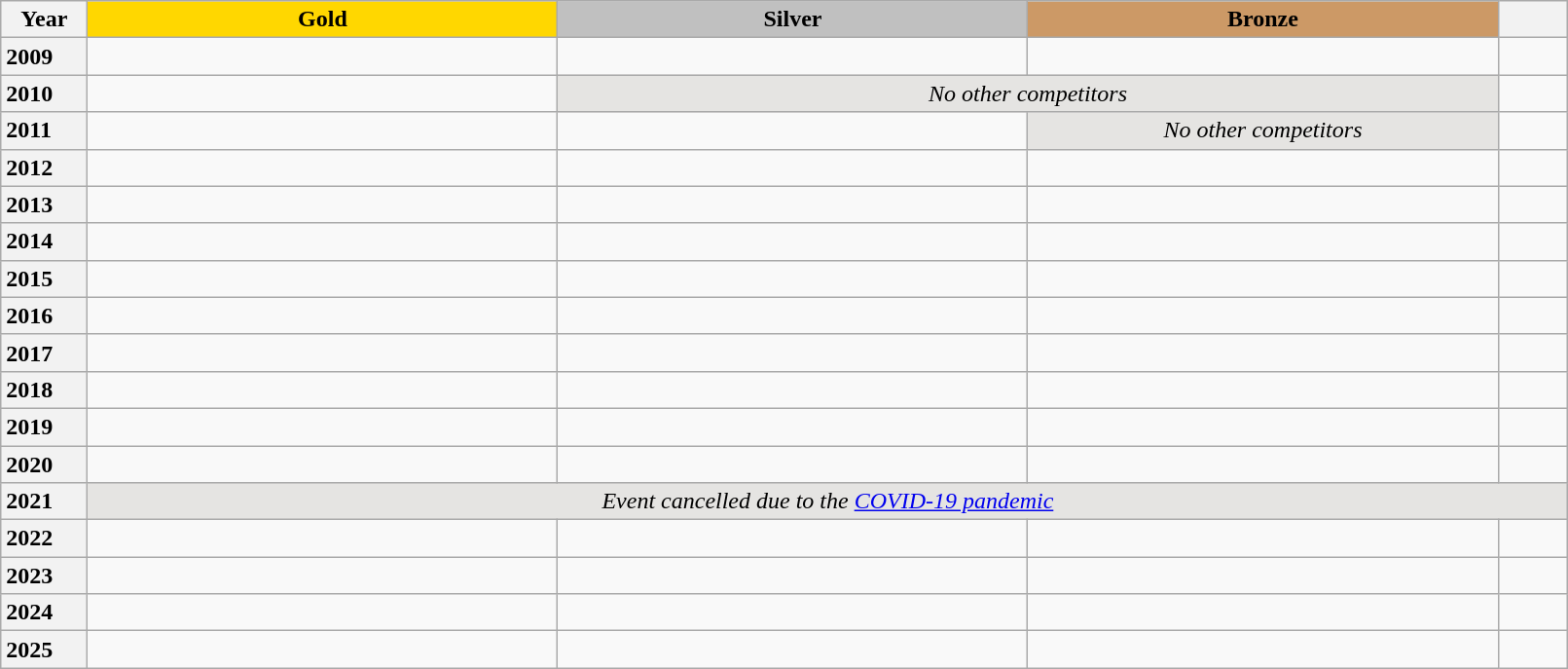<table class="wikitable unsortable" style="text-align:left; width:85%">
<tr>
<th scope="col" style="text-align:center">Year</th>
<td scope="col" style="text-align:center; width:30%; background:gold"><strong>Gold</strong></td>
<td scope="col" style="text-align:center; width:30%; background:silver"><strong>Silver</strong></td>
<td scope="col" style="text-align:center; width:30%; background:#c96"><strong>Bronze</strong></td>
<th scope="col" style="text-align:center"></th>
</tr>
<tr>
<th scope="row" style="text-align:left">2009</th>
<td></td>
<td></td>
<td></td>
<td></td>
</tr>
<tr>
<th scope="row" style="text-align:left">2010</th>
<td></td>
<td colspan="2" align="center" bgcolor="e5e4e2"><em>No other competitors</em></td>
<td></td>
</tr>
<tr>
<th scope="row" style="text-align:left">2011</th>
<td></td>
<td></td>
<td align="center" bgcolor="e5e4e2"><em>No other competitors</em></td>
<td></td>
</tr>
<tr>
<th scope="row" style="text-align:left">2012</th>
<td></td>
<td></td>
<td></td>
<td></td>
</tr>
<tr>
<th scope="row" style="text-align:left">2013</th>
<td></td>
<td></td>
<td></td>
<td></td>
</tr>
<tr>
<th scope="row" style="text-align:left">2014</th>
<td></td>
<td></td>
<td></td>
<td></td>
</tr>
<tr>
<th scope="row" style="text-align:left">2015</th>
<td></td>
<td></td>
<td></td>
<td></td>
</tr>
<tr>
<th scope="row" style="text-align:left">2016</th>
<td></td>
<td></td>
<td></td>
<td></td>
</tr>
<tr>
<th scope="row" style="text-align:left">2017</th>
<td></td>
<td></td>
<td></td>
<td></td>
</tr>
<tr>
<th scope="row" style="text-align:left">2018</th>
<td></td>
<td></td>
<td></td>
<td></td>
</tr>
<tr>
<th scope="row" style="text-align:left">2019</th>
<td></td>
<td></td>
<td></td>
<td></td>
</tr>
<tr>
<th scope="row" style="text-align:left">2020</th>
<td></td>
<td></td>
<td></td>
<td></td>
</tr>
<tr>
<th scope="row" style="text-align:left">2021</th>
<td colspan="4" align="center" bgcolor="e5e4e2"><em>Event cancelled due to the <a href='#'>COVID-19 pandemic</a></em></td>
</tr>
<tr>
<th scope="row" style="text-align:left">2022</th>
<td></td>
<td></td>
<td></td>
<td></td>
</tr>
<tr>
<th scope="row" style="text-align:left">2023</th>
<td></td>
<td></td>
<td></td>
<td></td>
</tr>
<tr>
<th scope="row" style="text-align:left">2024</th>
<td></td>
<td></td>
<td></td>
<td></td>
</tr>
<tr>
<th scope="row" style="text-align:left">2025</th>
<td></td>
<td></td>
<td></td>
<td></td>
</tr>
</table>
